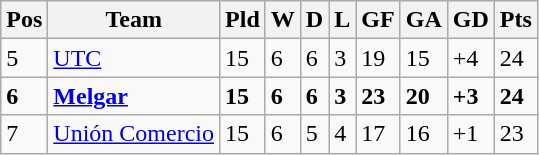<table class="wikitable">
<tr>
<th><abbr>Pos</abbr></th>
<th>Team</th>
<th><abbr>Pld</abbr></th>
<th><abbr>W</abbr></th>
<th><abbr>D</abbr></th>
<th><abbr>L</abbr></th>
<th><abbr>GF</abbr></th>
<th><abbr>GA</abbr></th>
<th><abbr>GD</abbr></th>
<th><abbr>Pts</abbr></th>
</tr>
<tr>
<td>5</td>
<td><a href='#'>UTC</a></td>
<td>15</td>
<td>6</td>
<td>6</td>
<td>3</td>
<td>19</td>
<td>15</td>
<td>+4</td>
<td>24</td>
</tr>
<tr>
<td><strong>6</strong></td>
<td><a href='#'><strong>Melgar</strong></a></td>
<td><strong>15</strong></td>
<td><strong>6</strong></td>
<td><strong>6</strong></td>
<td><strong>3</strong></td>
<td><strong>23</strong></td>
<td><strong>20</strong></td>
<td><strong>+3</strong></td>
<td><strong>24</strong></td>
</tr>
<tr>
<td>7</td>
<td><a href='#'>Unión Comercio</a></td>
<td>15</td>
<td>6</td>
<td>5</td>
<td>4</td>
<td>17</td>
<td>16</td>
<td>+1</td>
<td>23</td>
</tr>
</table>
